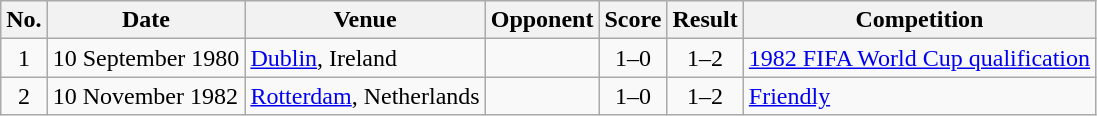<table class="wikitable sortable">
<tr>
<th scope="col">No.</th>
<th scope="col">Date</th>
<th scope="col">Venue</th>
<th scope="col">Opponent</th>
<th scope="col">Score</th>
<th scope="col">Result</th>
<th scope="col">Competition</th>
</tr>
<tr>
<td style="text-align:center">1</td>
<td>10 September 1980</td>
<td><a href='#'>Dublin</a>, Ireland</td>
<td></td>
<td style="text-align:center">1–0</td>
<td style="text-align:center">1–2</td>
<td><a href='#'>1982 FIFA World Cup qualification</a></td>
</tr>
<tr>
<td style="text-align:center">2</td>
<td>10 November 1982</td>
<td><a href='#'>Rotterdam</a>, Netherlands</td>
<td></td>
<td style="text-align:center">1–0</td>
<td style="text-align:center">1–2</td>
<td><a href='#'>Friendly</a></td>
</tr>
</table>
